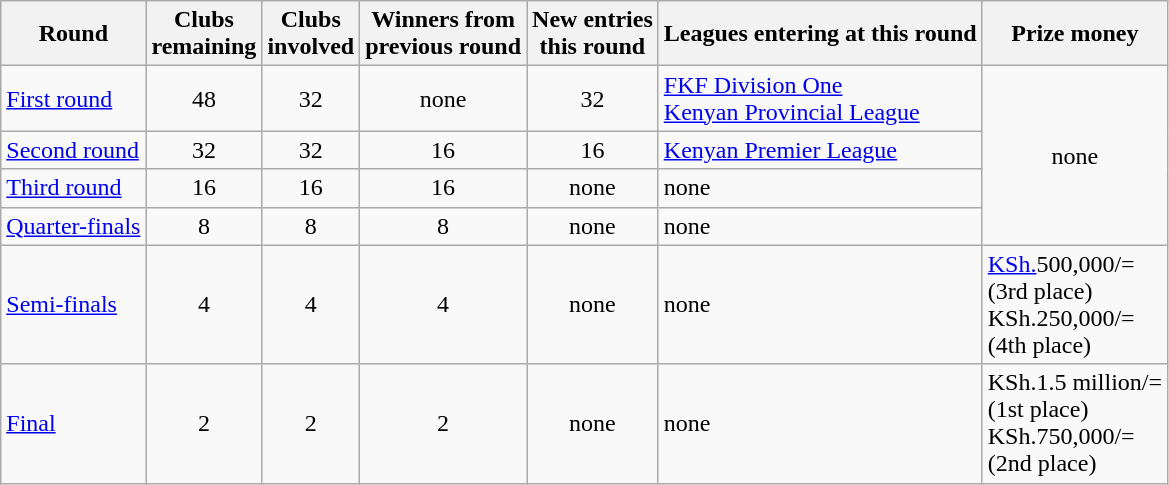<table class="wikitable">
<tr>
<th>Round</th>
<th>Clubs<br>remaining</th>
<th>Clubs<br>involved</th>
<th>Winners from<br>previous round</th>
<th>New entries<br>this round</th>
<th>Leagues entering at this round</th>
<th>Prize money</th>
</tr>
<tr>
<td><a href='#'>First round</a></td>
<td style="text-align:center;">48</td>
<td style="text-align:center;">32</td>
<td style="text-align:center;">none</td>
<td style="text-align:center;">32</td>
<td><a href='#'>FKF Division One</a><br><a href='#'>Kenyan Provincial League</a></td>
<td rowspan="4" style="text-align:center;">none</td>
</tr>
<tr>
<td><a href='#'>Second round</a></td>
<td style="text-align:center;">32</td>
<td style="text-align:center;">32</td>
<td style="text-align:center;">16</td>
<td style="text-align:center;">16</td>
<td><a href='#'>Kenyan Premier League</a></td>
</tr>
<tr>
<td><a href='#'>Third round</a></td>
<td style="text-align:center;">16</td>
<td style="text-align:center;">16</td>
<td style="text-align:center;">16</td>
<td style="text-align:center;">none</td>
<td>none</td>
</tr>
<tr>
<td><a href='#'>Quarter-finals</a></td>
<td style="text-align:center;">8</td>
<td style="text-align:center;">8</td>
<td style="text-align:center;">8</td>
<td style="text-align:center;">none</td>
<td>none</td>
</tr>
<tr>
<td><a href='#'>Semi-finals</a></td>
<td style="text-align:center;">4</td>
<td style="text-align:center;">4</td>
<td style="text-align:center;">4</td>
<td style="text-align:center;">none</td>
<td>none</td>
<td><a href='#'>KSh.</a>500,000/=<br>(3rd place)<br>KSh.250,000/=<br>(4th place)</td>
</tr>
<tr>
<td><a href='#'>Final</a></td>
<td style="text-align:center;">2</td>
<td style="text-align:center;">2</td>
<td style="text-align:center;">2</td>
<td style="text-align:center;">none</td>
<td>none</td>
<td>KSh.1.5 million/=<br>(1st place)<br>KSh.750,000/=<br>(2nd place)</td>
</tr>
</table>
